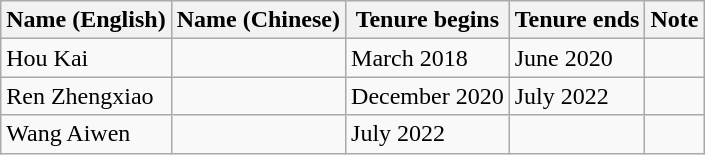<table class="wikitable">
<tr>
<th>Name (English)</th>
<th>Name (Chinese)</th>
<th>Tenure begins</th>
<th>Tenure ends</th>
<th>Note</th>
</tr>
<tr>
<td>Hou Kai</td>
<td></td>
<td>March 2018</td>
<td>June 2020</td>
<td></td>
</tr>
<tr>
<td>Ren Zhengxiao</td>
<td></td>
<td>December 2020</td>
<td>July 2022</td>
<td></td>
</tr>
<tr>
<td>Wang Aiwen</td>
<td></td>
<td>July 2022</td>
<td></td>
<td></td>
</tr>
</table>
